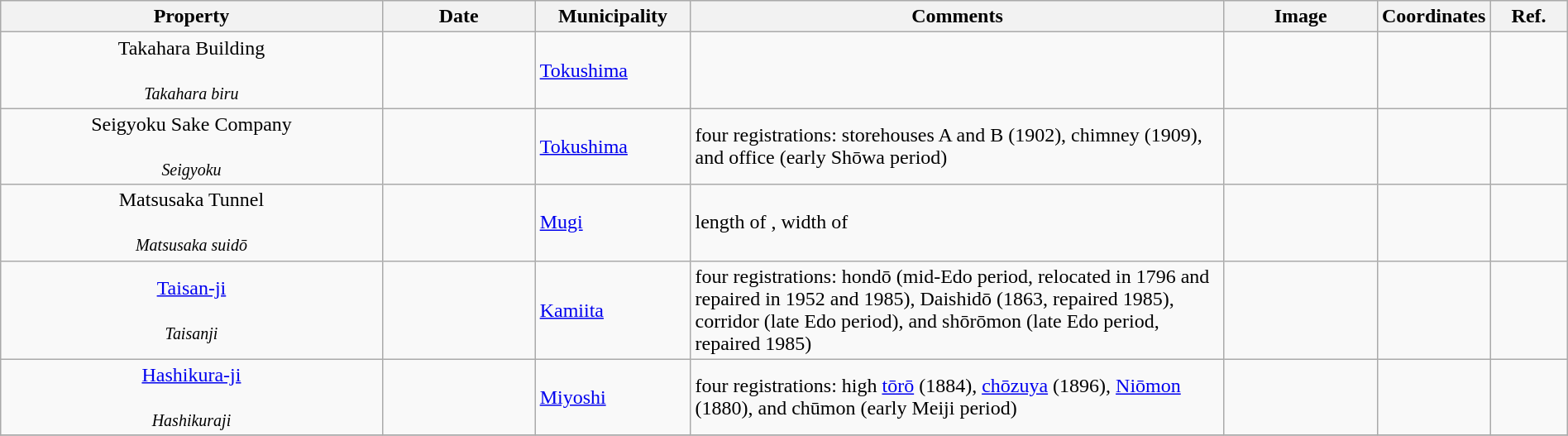<table class="wikitable sortable"  style="width:100%;">
<tr>
<th width="25%" align="left">Property</th>
<th width="10%" align="left">Date</th>
<th width="10%" align="left">Municipality</th>
<th width="35%" align="left" class="unsortable">Comments</th>
<th width="10%" align="left" class="unsortable">Image</th>
<th width="5%" align="left" class="unsortable">Coordinates</th>
<th width="5%" align="left" class="unsortable">Ref.</th>
</tr>
<tr>
<td align="center">Takahara Building<br><br><small><em>Takahara biru</em></small></td>
<td></td>
<td><a href='#'>Tokushima</a></td>
<td></td>
<td></td>
<td></td>
<td></td>
</tr>
<tr>
<td align="center">Seigyoku Sake Company<br><br><small><em>Seigyoku</em></small></td>
<td></td>
<td><a href='#'>Tokushima</a></td>
<td>four registrations: storehouses A and B (1902), chimney (1909), and office (early Shōwa period)</td>
<td></td>
<td></td>
<td>   </td>
</tr>
<tr>
<td align="center">Matsusaka Tunnel<br><br><small><em>Matsusaka suidō</em></small></td>
<td></td>
<td><a href='#'>Mugi</a></td>
<td>length of , width of </td>
<td></td>
<td></td>
<td></td>
</tr>
<tr>
<td align="center"><a href='#'>Taisan-ji</a><br><br><small><em>Taisanji</em></small></td>
<td></td>
<td><a href='#'>Kamiita</a></td>
<td>four registrations: hondō (mid-Edo period, relocated in 1796 and repaired in 1952 and 1985), Daishidō (1863, repaired 1985), corridor (late Edo period), and shōrōmon (late Edo period, repaired 1985)</td>
<td>  </td>
<td></td>
<td>   </td>
</tr>
<tr>
<td align="center"><a href='#'>Hashikura-ji</a><br><br><small><em>Hashikuraji</em></small></td>
<td></td>
<td><a href='#'>Miyoshi</a></td>
<td>four registrations: high <a href='#'>tōrō</a> (1884), <a href='#'>chōzuya</a> (1896), <a href='#'>Niōmon</a> (1880), and chūmon (early Meiji period)</td>
<td>   </td>
<td></td>
<td>   </td>
</tr>
<tr>
</tr>
</table>
